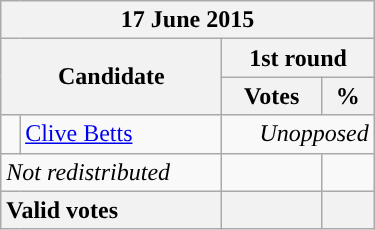<table class="wikitable" style="min-width:250px;">
<tr>
<th colspan="4">17 June 2015</th>
</tr>
<tr>
<th colspan="2" rowspan="2">Candidate</th>
<th colspan="2">1st round</th>
</tr>
<tr>
<th>Votes</th>
<th>%</th>
</tr>
<tr>
<td style="color:inherit;background-color: "></td>
<td><a href='#'>Clive Betts</a></td>
<td align="right" colspan="2"><em>Unopposed</em></td>
</tr>
<tr>
<td colspan="2"><em>Not redistributed</em></td>
<td align="right"></td>
<td align="right"></td>
</tr>
<tr>
<th style="text-align:left;" colspan="2"><strong>Valid votes</strong></th>
<th style="text-align:right;"></th>
<th style="text-align:right;"></th>
</tr>
</table>
